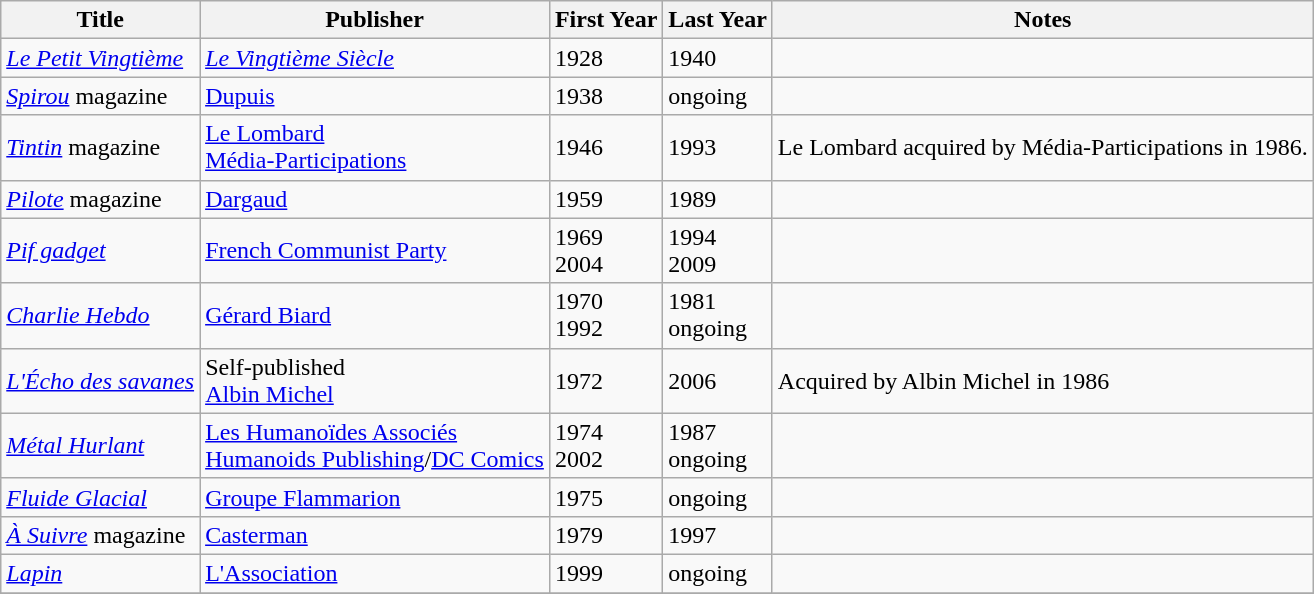<table class="wikitable sortable">
<tr ">
<th>Title</th>
<th>Publisher</th>
<th>First Year</th>
<th>Last Year</th>
<th>Notes</th>
</tr>
<tr>
<td><em><a href='#'>Le Petit Vingtième</a></em></td>
<td><em><a href='#'>Le Vingtième Siècle</a></em></td>
<td>1928</td>
<td>1940</td>
<td></td>
</tr>
<tr>
<td><em><a href='#'>Spirou</a></em> magazine</td>
<td><a href='#'>Dupuis</a></td>
<td>1938</td>
<td>ongoing</td>
<td></td>
</tr>
<tr>
<td><em><a href='#'>Tintin</a></em> magazine</td>
<td><a href='#'>Le Lombard</a><br><a href='#'>Média-Participations</a></td>
<td>1946</td>
<td>1993</td>
<td>Le Lombard acquired by Média-Participations in 1986.</td>
</tr>
<tr>
<td><em><a href='#'>Pilote</a></em> magazine</td>
<td><a href='#'>Dargaud</a></td>
<td>1959</td>
<td>1989</td>
<td></td>
</tr>
<tr>
<td><em><a href='#'>Pif gadget</a></em></td>
<td><a href='#'>French Communist Party</a></td>
<td>1969<br>2004</td>
<td>1994<br>2009</td>
<td></td>
</tr>
<tr>
<td><em><a href='#'>Charlie Hebdo</a></em></td>
<td><a href='#'>Gérard Biard</a></td>
<td>1970<br>1992</td>
<td>1981<br>ongoing</td>
<td></td>
</tr>
<tr>
<td><em><a href='#'>L'Écho des savanes</a></em></td>
<td>Self-published<br><a href='#'>Albin Michel</a></td>
<td>1972</td>
<td>2006</td>
<td>Acquired by Albin Michel in 1986</td>
</tr>
<tr>
<td><em><a href='#'>Métal Hurlant</a></em></td>
<td><a href='#'>Les Humanoïdes Associés</a><br><a href='#'>Humanoids Publishing</a>/<a href='#'>DC Comics</a></td>
<td>1974<br>2002</td>
<td>1987<br>ongoing</td>
<td></td>
</tr>
<tr>
<td><em><a href='#'>Fluide Glacial</a></em></td>
<td><a href='#'>Groupe Flammarion</a></td>
<td>1975</td>
<td>ongoing</td>
<td></td>
</tr>
<tr>
<td><em><a href='#'>À Suivre</a></em> magazine</td>
<td><a href='#'>Casterman</a></td>
<td>1979</td>
<td>1997</td>
<td></td>
</tr>
<tr>
<td><em><a href='#'>Lapin</a></em></td>
<td><a href='#'>L'Association</a></td>
<td>1999</td>
<td>ongoing</td>
<td></td>
</tr>
<tr>
</tr>
</table>
